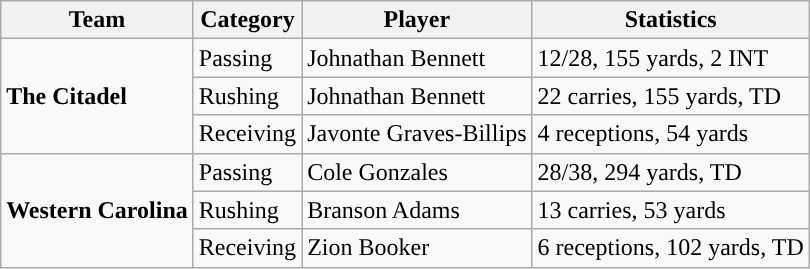<table class="wikitable" style="float: right;">
<tr>
<th>Team</th>
<th>Category</th>
<th>Player</th>
<th>Statistics</th>
</tr>
<tr>
<td rowspan=3><strong>The Citadel</strong></td>
<td>Passing</td>
<td>Johnathan Bennett</td>
<td>12/28, 155 yards, 2 INT</td>
</tr>
<tr>
<td>Rushing</td>
<td>Johnathan Bennett</td>
<td>22 carries, 155 yards, TD</td>
</tr>
<tr>
<td>Receiving</td>
<td>Javonte Graves-Billips</td>
<td>4 receptions, 54 yards</td>
</tr>
<tr>
<td rowspan=3><strong>Western Carolina</strong></td>
<td>Passing</td>
<td>Cole Gonzales</td>
<td>28/38, 294 yards, TD</td>
</tr>
<tr>
<td>Rushing</td>
<td>Branson Adams</td>
<td>13 carries, 53 yards</td>
</tr>
<tr>
<td>Receiving</td>
<td>Zion Booker</td>
<td>6 receptions, 102 yards, TD</td>
</tr>
</table>
